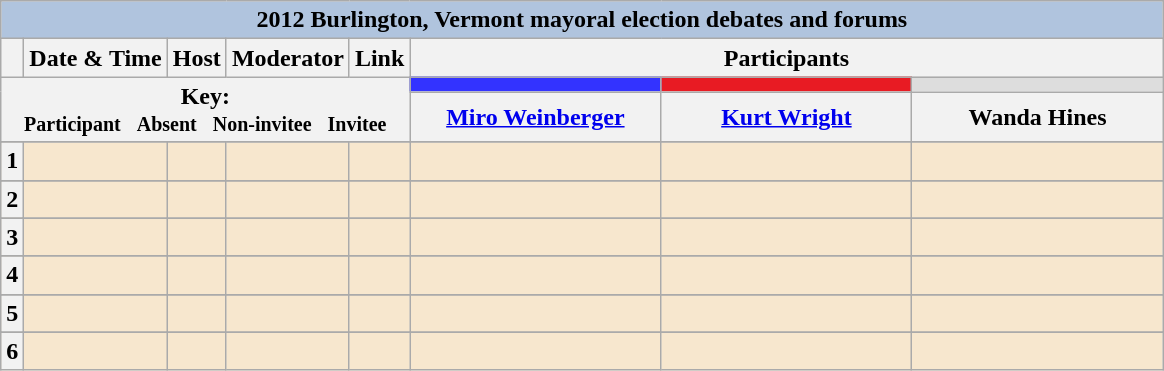<table class="wikitable">
<tr>
<th style="background:#B0C4DE" colspan="16">2012 Burlington, Vermont mayoral election debates and forums</th>
</tr>
<tr>
<th style="white-space:nowrap;"> </th>
<th>Date & Time</th>
<th>Host</th>
<th>Moderator</th>
<th>Link</th>
<th scope="col" colspan="10">Participants</th>
</tr>
<tr>
<th colspan="5" rowspan="2">Key:<br> <small>Participant  </small>  <small>Absent  </small>  <small>Non-invitee  </small>  <small>Invitee</small></th>
<th scope="col" style="width:10em; background: #3333FF;"><small><a href='#'></a></small></th>
<th scope="col" style="width:10em; background: #E81B23;"><small><a href='#'></a></small></th>
<th scope="col" style="width:10em; background: #DDDDDD;"><small><a href='#'></a></small></th>
</tr>
<tr>
<th><a href='#'>Miro Weinberger</a></th>
<th><a href='#'>Kurt Wright</a></th>
<th>Wanda Hines</th>
</tr>
<tr>
</tr>
<tr bgcolor="#F7E7CE">
<th> 1 </th>
<td style="white-space:nowrap;"></td>
<td style="white-space:nowrap;"></td>
<td style="white-space:nowrap;"></td>
<td style="white-space:nowrap;"></td>
<td></td>
<td></td>
<td></td>
</tr>
<tr>
</tr>
<tr bgcolor="#F7E7CE">
<th> 2 </th>
<td style="white-space:nowrap;"></td>
<td style="white-space:nowrap;"></td>
<td style="white-space:nowrap;"></td>
<td style="white-space:nowrap;"></td>
<td></td>
<td></td>
<td></td>
</tr>
<tr>
</tr>
<tr bgcolor="#F7E7CE">
<th> 3 </th>
<td style="white-space:nowrap;"></td>
<td style="white-space:nowrap;"></td>
<td style="white-space:nowrap;"></td>
<td style="white-space:nowrap;"></td>
<td></td>
<td></td>
<td></td>
</tr>
<tr>
</tr>
<tr bgcolor="#F7E7CE">
<th> 4 </th>
<td style="white-space:nowrap;"></td>
<td style="white-space:nowrap;"></td>
<td style="white-space:nowrap;"></td>
<td style="white-space:nowrap;"></td>
<td></td>
<td></td>
<td></td>
</tr>
<tr>
</tr>
<tr bgcolor="#F7E7CE">
<th> 5 </th>
<td style="white-space:nowrap;"></td>
<td style="white-space:nowrap;"></td>
<td style="white-space:nowrap;"></td>
<td style="white-space:nowrap;"></td>
<td></td>
<td></td>
<td></td>
</tr>
<tr>
</tr>
<tr bgcolor="#F7E7CE">
<th> 6 </th>
<td style="white-space:nowrap;"></td>
<td style="white-space:nowrap;"></td>
<td style="white-space:nowrap;"></td>
<td style="white-space:nowrap;"></td>
<td></td>
<td></td>
<td></td>
</tr>
</table>
